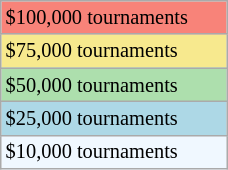<table class="wikitable" style="font-size:85%;" width=12%>
<tr bgcolor="#f88379">
<td>$100,000 tournaments</td>
</tr>
<tr bgcolor="#f7e98e">
<td>$75,000 tournaments</td>
</tr>
<tr bgcolor="#addfad">
<td>$50,000 tournaments</td>
</tr>
<tr bgcolor="lightblue">
<td>$25,000 tournaments</td>
</tr>
<tr bgcolor="#f0f8ff">
<td>$10,000 tournaments</td>
</tr>
</table>
